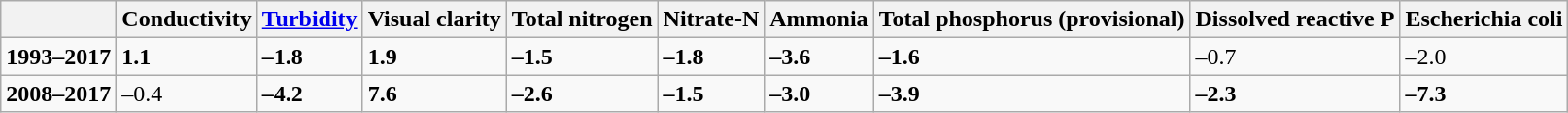<table class="wikitable">
<tr>
<th></th>
<th>Conductivity</th>
<th><a href='#'>Turbidity</a></th>
<th>Visual clarity</th>
<th>Total nitrogen</th>
<th>Nitrate-N</th>
<th>Ammonia</th>
<th>Total phosphorus (provisional)</th>
<th>Dissolved reactive P</th>
<th>Escherichia coli</th>
</tr>
<tr>
<td><strong>1993–2017</strong></td>
<td><strong>1.1</strong></td>
<td><strong>–1.8</strong></td>
<td><strong>1.9</strong></td>
<td><strong>–1.5</strong></td>
<td><strong>–1.8</strong></td>
<td><strong>–3.6</strong></td>
<td><strong>–1.6</strong></td>
<td>–0.7</td>
<td>–2.0</td>
</tr>
<tr>
<td><strong>2008–2017</strong></td>
<td>–0.4</td>
<td><strong>–4.2</strong></td>
<td><strong>7.6</strong></td>
<td><strong>–2.6</strong></td>
<td><strong>–1.5</strong></td>
<td><strong>–3.0</strong></td>
<td><strong>–3.9</strong></td>
<td><strong>–2.3</strong></td>
<td><strong>–7.3</strong></td>
</tr>
</table>
